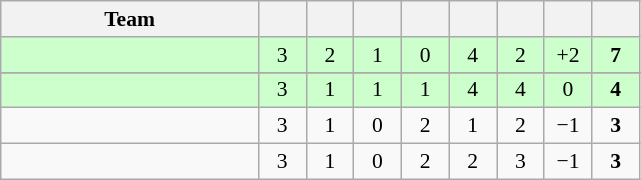<table class="wikitable" style="text-align: center; font-size: 90%;">
<tr>
<th width="165">Team</th>
<th width="25"></th>
<th width="25"></th>
<th width="25"></th>
<th width="25"></th>
<th width="25"></th>
<th width="25"></th>
<th width="25"></th>
<th width="25"></th>
</tr>
<tr style="background:#ccffcc;">
<td align=left></td>
<td>3</td>
<td>2</td>
<td>1</td>
<td>0</td>
<td>4</td>
<td>2</td>
<td>+2</td>
<td><strong>7</strong></td>
</tr>
<tr>
</tr>
<tr style="background:#ccffcc;">
<td align=left></td>
<td>3</td>
<td>1</td>
<td>1</td>
<td>1</td>
<td>4</td>
<td>4</td>
<td>0</td>
<td><strong>4</strong></td>
</tr>
<tr>
<td align=left></td>
<td>3</td>
<td>1</td>
<td>0</td>
<td>2</td>
<td>1</td>
<td>2</td>
<td>−1</td>
<td><strong>3</strong></td>
</tr>
<tr>
<td align=left></td>
<td>3</td>
<td>1</td>
<td>0</td>
<td>2</td>
<td>2</td>
<td>3</td>
<td>−1</td>
<td><strong>3</strong></td>
</tr>
</table>
